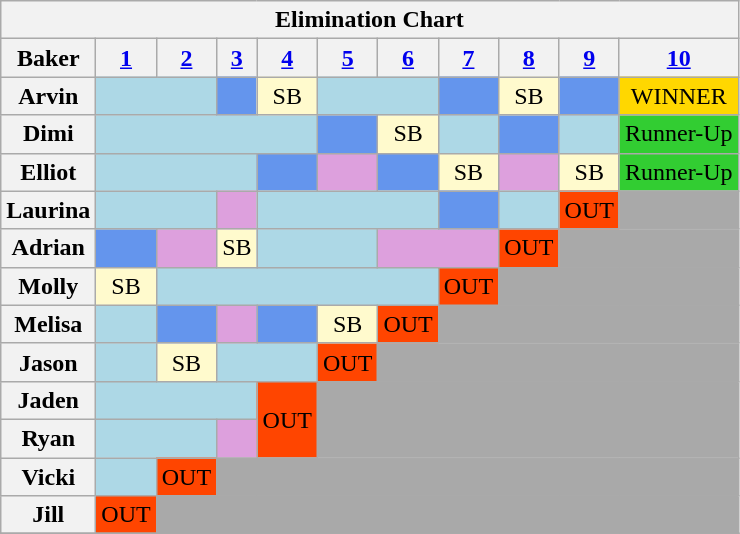<table class="wikitable" style="text-align:center">
<tr>
<th colspan="11">Elimination Chart</th>
</tr>
<tr>
<th>Baker</th>
<th><a href='#'>1</a></th>
<th><a href='#'>2</a></th>
<th><a href='#'>3</a></th>
<th><a href='#'>4</a></th>
<th><a href='#'>5</a></th>
<th><a href='#'>6</a></th>
<th><a href='#'>7</a></th>
<th><a href='#'>8</a></th>
<th><a href='#'>9</a></th>
<th><a href='#'>10</a></th>
</tr>
<tr>
<th>Arvin</th>
<td colspan="2" style="background:LightBlue;"></td>
<td style="background:CornflowerBlue;"></td>
<td style="background:LemonChiffon;">SB</td>
<td colspan="2" style="background:LightBlue;"></td>
<td style="background:CornflowerBlue;"></td>
<td style="background:LemonChiffon;">SB</td>
<td style="background:CornflowerBlue;"></td>
<td style="background:Gold;">WINNER</td>
</tr>
<tr>
<th>Dimi</th>
<td colspan="4" style="background:LightBlue;"></td>
<td style="background:CornflowerBlue;"></td>
<td style="background:LemonChiffon;">SB</td>
<td style="background:LightBlue;"></td>
<td style="background:CornflowerBlue;"></td>
<td style="background:LightBlue;"></td>
<td style="background:LimeGreen;">Runner-Up</td>
</tr>
<tr>
<th>Elliot</th>
<td colspan="3" style="background:LightBlue;"></td>
<td style="background:CornflowerBlue;"></td>
<td style="background:Plum;"></td>
<td style="background:CornflowerBlue;"></td>
<td style="background:LemonChiffon;">SB</td>
<td style="background:Plum;"></td>
<td style="background:LemonChiffon;">SB</td>
<td style="background:LimeGreen;">Runner-Up</td>
</tr>
<tr>
<th>Laurina</th>
<td colspan="2" style="background:LightBlue;"></td>
<td style="background:Plum;"></td>
<td colspan="3" style="background:LightBlue;"></td>
<td style="background:CornflowerBlue;"></td>
<td style="background:LightBlue;"></td>
<td style="background:OrangeRed;">OUT</td>
<td colspan="6" style="background:DarkGrey;"></td>
</tr>
<tr>
<th>Adrian</th>
<td style="background:CornflowerBlue;"></td>
<td style="background:Plum;"></td>
<td style="background:LemonChiffon;">SB</td>
<td colspan="2" style="background:LightBlue;"></td>
<td colspan="2" style="background:Plum;"></td>
<td style="background:OrangeRed;">OUT</td>
<td colspan="6" style="background:DarkGrey;"></td>
</tr>
<tr>
<th>Molly</th>
<td style="background:LemonChiffon;">SB</td>
<td colspan="5" style="background:LightBlue;"></td>
<td style="background:OrangeRed;">OUT</td>
<td colspan="6" style="background:DarkGrey;"></td>
</tr>
<tr>
<th>Melisa</th>
<td style="background:LightBlue;"></td>
<td style="background:CornflowerBlue;"></td>
<td style="background:Plum;"></td>
<td style="background:CornflowerBlue;"></td>
<td style="background:LemonChiffon;">SB</td>
<td style="background:OrangeRed;">OUT</td>
<td colspan="6" style="background:DarkGrey;"></td>
</tr>
<tr>
<th>Jason</th>
<td colspan="1" style="background:LightBlue;"></td>
<td style="background:LemonChiffon;">SB</td>
<td colspan="2" style="background:LightBlue;"></td>
<td style="background:OrangeRed;">OUT</td>
<td colspan="6" style="background:DarkGrey;"></td>
</tr>
<tr>
<th>Jaden</th>
<td colspan="3" style="background:LightBlue;"></td>
<td rowspan="2" style="background:OrangeRed;">OUT</td>
<td rowspan="2" colspan="7" style="background:DarkGrey;"></td>
</tr>
<tr>
<th>Ryan</th>
<td colspan="2" style="background:LightBlue;"></td>
<td style="background:Plum;"></td>
</tr>
<tr>
<th>Vicki</th>
<td style="background:LightBlue;"></td>
<td style="background:OrangeRed;">OUT</td>
<td colspan="8" style="background:DarkGrey;"></td>
</tr>
<tr>
<th>Jill</th>
<td style="background:OrangeRed;">OUT</td>
<td colspan="9" style="background:DarkGrey;"></td>
</tr>
<tr>
</tr>
</table>
